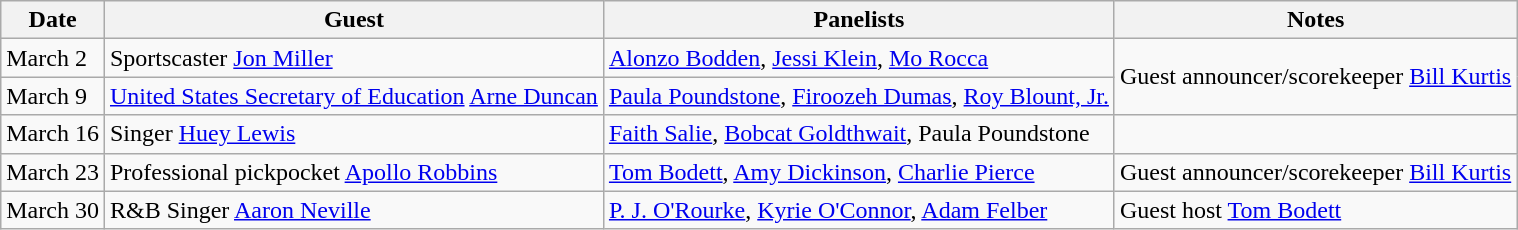<table class="wikitable">
<tr>
<th>Date</th>
<th>Guest</th>
<th>Panelists</th>
<th>Notes</th>
</tr>
<tr>
<td>March 2</td>
<td>Sportscaster <a href='#'>Jon Miller</a></td>
<td><a href='#'>Alonzo Bodden</a>, <a href='#'>Jessi Klein</a>, <a href='#'>Mo Rocca</a></td>
<td rowspan="2">Guest announcer/scorekeeper <a href='#'>Bill Kurtis</a></td>
</tr>
<tr>
<td>March 9</td>
<td><a href='#'>United States Secretary of Education</a> <a href='#'>Arne Duncan</a></td>
<td><a href='#'>Paula Poundstone</a>, <a href='#'>Firoozeh Dumas</a>, <a href='#'>Roy Blount, Jr.</a></td>
</tr>
<tr>
<td>March 16</td>
<td>Singer <a href='#'>Huey Lewis</a></td>
<td><a href='#'>Faith Salie</a>, <a href='#'>Bobcat Goldthwait</a>, Paula Poundstone</td>
<td></td>
</tr>
<tr>
<td>March 23</td>
<td>Professional pickpocket <a href='#'>Apollo Robbins</a></td>
<td><a href='#'>Tom Bodett</a>, <a href='#'>Amy Dickinson</a>, <a href='#'>Charlie Pierce</a></td>
<td>Guest announcer/scorekeeper <a href='#'>Bill Kurtis</a></td>
</tr>
<tr>
<td>March 30</td>
<td>R&B Singer <a href='#'>Aaron Neville</a></td>
<td><a href='#'>P. J. O'Rourke</a>, <a href='#'>Kyrie O'Connor</a>, <a href='#'>Adam Felber</a></td>
<td>Guest host <a href='#'>Tom Bodett</a></td>
</tr>
</table>
